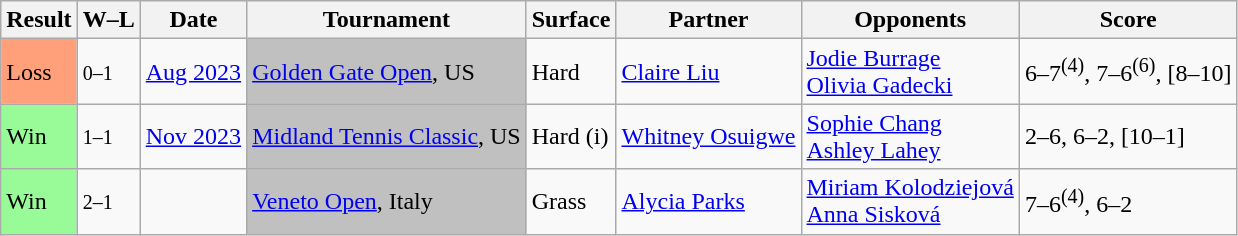<table class="sortable wikitable">
<tr>
<th>Result</th>
<th class=unsortable>W–L</th>
<th>Date</th>
<th>Tournament</th>
<th>Surface</th>
<th>Partner</th>
<th>Opponents</th>
<th class=unsortable>Score</th>
</tr>
<tr>
<td style="background:#ffa07a;">Loss</td>
<td><small>0–1</small></td>
<td><a href='#'>Aug 2023</a></td>
<td style="background:silver;"><a href='#'>Golden Gate Open</a>, US</td>
<td>Hard</td>
<td> <a href='#'>Claire Liu</a></td>
<td> <a href='#'>Jodie Burrage</a> <br>  <a href='#'>Olivia Gadecki</a></td>
<td>6–7<sup>(4)</sup>, 7–6<sup>(6)</sup>, [8–10]</td>
</tr>
<tr>
<td style="background:#98fb98;">Win</td>
<td><small>1–1</small></td>
<td><a href='#'>Nov 2023</a></td>
<td style="background:silver;"><a href='#'>Midland Tennis Classic</a>, US</td>
<td>Hard (i)</td>
<td> <a href='#'>Whitney Osuigwe</a></td>
<td> <a href='#'>Sophie Chang</a> <br>  <a href='#'>Ashley Lahey</a></td>
<td>2–6, 6–2, [10–1]</td>
</tr>
<tr>
<td style="background:#98fb98;">Win</td>
<td><small>2–1</small></td>
<td><a href='#'></a></td>
<td bgcolor=silver><a href='#'>Veneto Open</a>, Italy</td>
<td>Grass</td>
<td> <a href='#'>Alycia Parks</a></td>
<td> <a href='#'>Miriam Kolodziejová</a> <br>  <a href='#'>Anna Sisková</a></td>
<td>7–6<sup>(4)</sup>, 6–2</td>
</tr>
</table>
